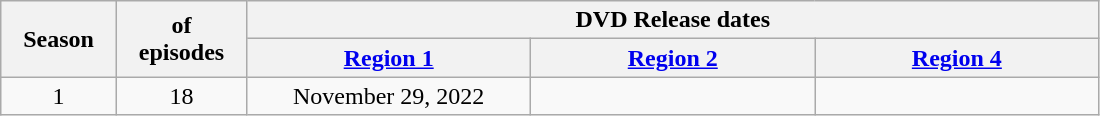<table class="wikitable plainrowheaders" style="text-align:center; width:58%;">
<tr>
<th scope="col" rowspan="2" style="width:5%;">Season</th>
<th scope="col" rowspan="2" style="width:5%;"> of<br>episodes</th>
<th scope="col" colspan="3" style="width:48%;">DVD Release dates</th>
</tr>
<tr>
<th scope="col" style="width:16%;"><a href='#'>Region 1</a></th>
<th scope="col" style="width:16%;"><a href='#'>Region 2</a></th>
<th scope="col" style="width:16%;"><a href='#'>Region 4</a></th>
</tr>
<tr>
<td scope="row">1</td>
<td>18</td>
<td>November 29, 2022</td>
<td></td>
<td></td>
</tr>
</table>
